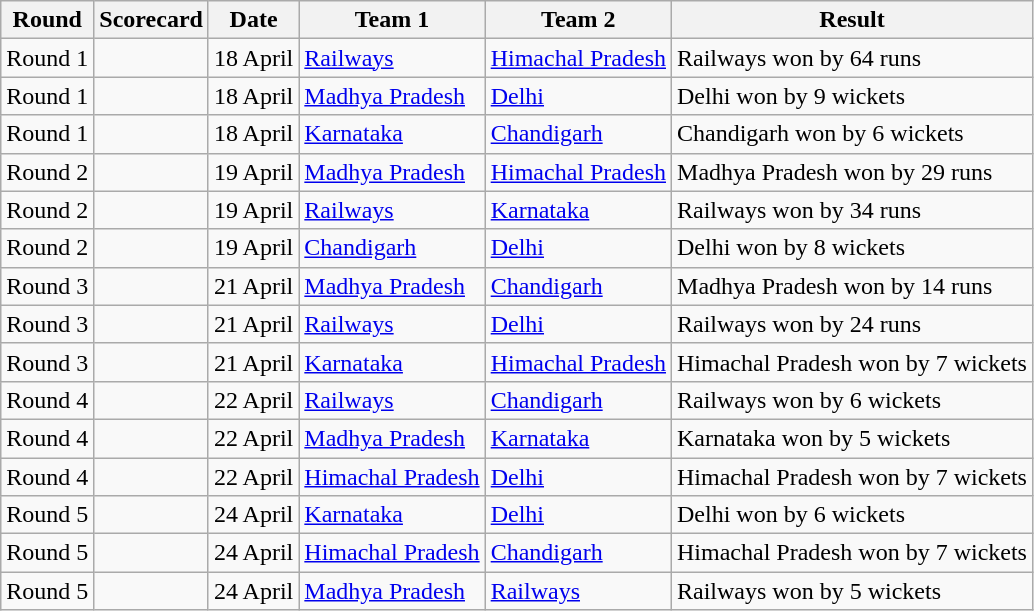<table class="wikitable collapsible sortable collapsed">
<tr>
<th>Round</th>
<th>Scorecard</th>
<th>Date</th>
<th>Team 1</th>
<th>Team 2</th>
<th>Result</th>
</tr>
<tr>
<td>Round 1</td>
<td></td>
<td>18 April</td>
<td><a href='#'>Railways</a></td>
<td><a href='#'>Himachal Pradesh</a></td>
<td>Railways won by 64 runs</td>
</tr>
<tr>
<td>Round 1</td>
<td></td>
<td>18 April</td>
<td><a href='#'>Madhya Pradesh</a></td>
<td><a href='#'>Delhi</a></td>
<td>Delhi won by 9 wickets</td>
</tr>
<tr>
<td>Round 1</td>
<td></td>
<td>18 April</td>
<td><a href='#'>Karnataka</a></td>
<td><a href='#'>Chandigarh</a></td>
<td>Chandigarh won by 6 wickets</td>
</tr>
<tr>
<td>Round 2</td>
<td></td>
<td>19 April</td>
<td><a href='#'>Madhya Pradesh</a></td>
<td><a href='#'>Himachal Pradesh</a></td>
<td>Madhya Pradesh won by 29 runs</td>
</tr>
<tr>
<td>Round 2</td>
<td></td>
<td>19 April</td>
<td><a href='#'>Railways</a></td>
<td><a href='#'>Karnataka</a></td>
<td>Railways won by 34 runs</td>
</tr>
<tr>
<td>Round 2</td>
<td></td>
<td>19 April</td>
<td><a href='#'>Chandigarh</a></td>
<td><a href='#'>Delhi</a></td>
<td>Delhi won by 8 wickets</td>
</tr>
<tr>
<td>Round 3</td>
<td></td>
<td>21 April</td>
<td><a href='#'>Madhya Pradesh</a></td>
<td><a href='#'>Chandigarh</a></td>
<td>Madhya Pradesh won by 14 runs</td>
</tr>
<tr>
<td>Round 3</td>
<td></td>
<td>21 April</td>
<td><a href='#'>Railways</a></td>
<td><a href='#'>Delhi</a></td>
<td>Railways won by 24 runs</td>
</tr>
<tr>
<td>Round 3</td>
<td></td>
<td>21 April</td>
<td><a href='#'>Karnataka</a></td>
<td><a href='#'>Himachal Pradesh</a></td>
<td>Himachal Pradesh won by 7 wickets</td>
</tr>
<tr>
<td>Round 4</td>
<td></td>
<td>22 April</td>
<td><a href='#'>Railways</a></td>
<td><a href='#'>Chandigarh</a></td>
<td>Railways won by 6 wickets</td>
</tr>
<tr>
<td>Round 4</td>
<td></td>
<td>22 April</td>
<td><a href='#'>Madhya Pradesh</a></td>
<td><a href='#'>Karnataka</a></td>
<td>Karnataka won by 5 wickets</td>
</tr>
<tr>
<td>Round 4</td>
<td></td>
<td>22 April</td>
<td><a href='#'>Himachal Pradesh</a></td>
<td><a href='#'>Delhi</a></td>
<td>Himachal Pradesh won by 7 wickets</td>
</tr>
<tr>
<td>Round 5</td>
<td></td>
<td>24 April</td>
<td><a href='#'>Karnataka</a></td>
<td><a href='#'>Delhi</a></td>
<td>Delhi won by 6 wickets</td>
</tr>
<tr>
<td>Round 5</td>
<td></td>
<td>24 April</td>
<td><a href='#'>Himachal Pradesh</a></td>
<td><a href='#'>Chandigarh</a></td>
<td>Himachal Pradesh won by 7 wickets</td>
</tr>
<tr>
<td>Round 5</td>
<td></td>
<td>24 April</td>
<td><a href='#'>Madhya Pradesh</a></td>
<td><a href='#'>Railways</a></td>
<td>Railways won by 5 wickets</td>
</tr>
</table>
